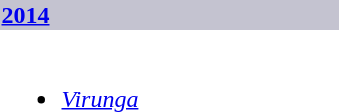<table class="collapsible collapsed">
<tr>
<th style="width:14em; background:#C4C3D0; text-align:left"><a href='#'>2014</a></th>
</tr>
<tr>
<td colspan=2><br><ul><li><em><a href='#'>Virunga</a></em></li></ul></td>
</tr>
</table>
